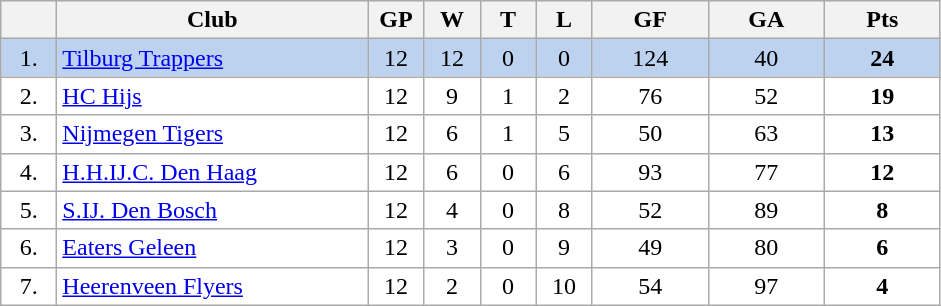<table class="wikitable">
<tr>
<th width="30"></th>
<th width="200">Club</th>
<th width="30">GP</th>
<th width="30">W</th>
<th width="30">T</th>
<th width="30">L</th>
<th width="70">GF</th>
<th width="70">GA</th>
<th width="70">Pts</th>
</tr>
<tr bgcolor="#BCD2EE" align="center">
<td>1.</td>
<td align="left"><a href='#'>Tilburg Trappers</a></td>
<td>12</td>
<td>12</td>
<td>0</td>
<td>0</td>
<td>124</td>
<td>40</td>
<td><strong>24</strong></td>
</tr>
<tr bgcolor="#FFFFFF" align="center">
<td>2.</td>
<td align="left"><a href='#'>HC Hijs</a></td>
<td>12</td>
<td>9</td>
<td>1</td>
<td>2</td>
<td>76</td>
<td>52</td>
<td><strong>19</strong></td>
</tr>
<tr bgcolor="#FFFFFF" align="center">
<td>3.</td>
<td align="left"><a href='#'>Nijmegen Tigers</a></td>
<td>12</td>
<td>6</td>
<td>1</td>
<td>5</td>
<td>50</td>
<td>63</td>
<td><strong>13</strong></td>
</tr>
<tr bgcolor="#FFFFFF" align="center">
<td>4.</td>
<td align="left"><a href='#'>H.H.IJ.C. Den Haag</a></td>
<td>12</td>
<td>6</td>
<td>0</td>
<td>6</td>
<td>93</td>
<td>77</td>
<td><strong>12</strong></td>
</tr>
<tr bgcolor="#FFFFFF" align="center">
<td>5.</td>
<td align="left"><a href='#'>S.IJ. Den Bosch</a></td>
<td>12</td>
<td>4</td>
<td>0</td>
<td>8</td>
<td>52</td>
<td>89</td>
<td><strong>8</strong></td>
</tr>
<tr bgcolor="#FFFFFF" align="center">
<td>6.</td>
<td align="left"><a href='#'>Eaters Geleen</a></td>
<td>12</td>
<td>3</td>
<td>0</td>
<td>9</td>
<td>49</td>
<td>80</td>
<td><strong>6</strong></td>
</tr>
<tr bgcolor="#FFFFFF" align="center">
<td>7.</td>
<td align="left"><a href='#'>Heerenveen Flyers</a></td>
<td>12</td>
<td>2</td>
<td>0</td>
<td>10</td>
<td>54</td>
<td>97</td>
<td><strong>4</strong></td>
</tr>
</table>
